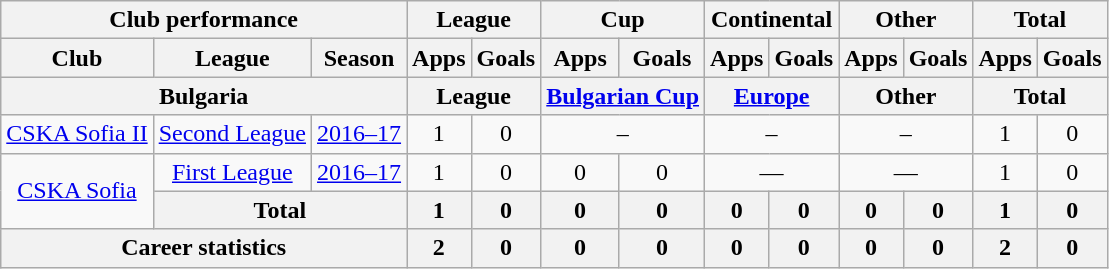<table class="wikitable" style="text-align: center">
<tr>
<th Colspan="3">Club performance</th>
<th Colspan="2">League</th>
<th Colspan="2">Cup</th>
<th Colspan="2">Continental</th>
<th Colspan="2">Other</th>
<th Colspan="3">Total</th>
</tr>
<tr>
<th>Club</th>
<th>League</th>
<th>Season</th>
<th>Apps</th>
<th>Goals</th>
<th>Apps</th>
<th>Goals</th>
<th>Apps</th>
<th>Goals</th>
<th>Apps</th>
<th>Goals</th>
<th>Apps</th>
<th>Goals</th>
</tr>
<tr>
<th Colspan="3">Bulgaria</th>
<th Colspan="2">League</th>
<th Colspan="2"><a href='#'>Bulgarian Cup</a></th>
<th Colspan="2"><a href='#'>Europe</a></th>
<th Colspan="2">Other</th>
<th Colspan="2">Total</th>
</tr>
<tr>
<td rowspan="1" valign="center"><a href='#'>CSKA Sofia II</a></td>
<td rowspan="1"><a href='#'>Second League</a></td>
<td><a href='#'>2016–17</a></td>
<td>1</td>
<td>0</td>
<td colspan="2">–</td>
<td colspan="2">–</td>
<td colspan="2">–</td>
<td>1</td>
<td>0</td>
</tr>
<tr>
<td rowspan="2" valign="center"><a href='#'>CSKA Sofia</a></td>
<td rowspan="1"><a href='#'>First League</a></td>
<td><a href='#'>2016–17</a></td>
<td>1</td>
<td>0</td>
<td>0</td>
<td>0</td>
<td colspan="2">—</td>
<td colspan="2">—</td>
<td>1</td>
<td>0</td>
</tr>
<tr>
<th colspan=2>Total</th>
<th>1</th>
<th>0</th>
<th>0</th>
<th>0</th>
<th>0</th>
<th>0</th>
<th>0</th>
<th>0</th>
<th>1</th>
<th>0</th>
</tr>
<tr>
<th colspan="3">Career statistics</th>
<th>2</th>
<th>0</th>
<th>0</th>
<th>0</th>
<th>0</th>
<th>0</th>
<th>0</th>
<th>0</th>
<th>2</th>
<th>0</th>
</tr>
</table>
